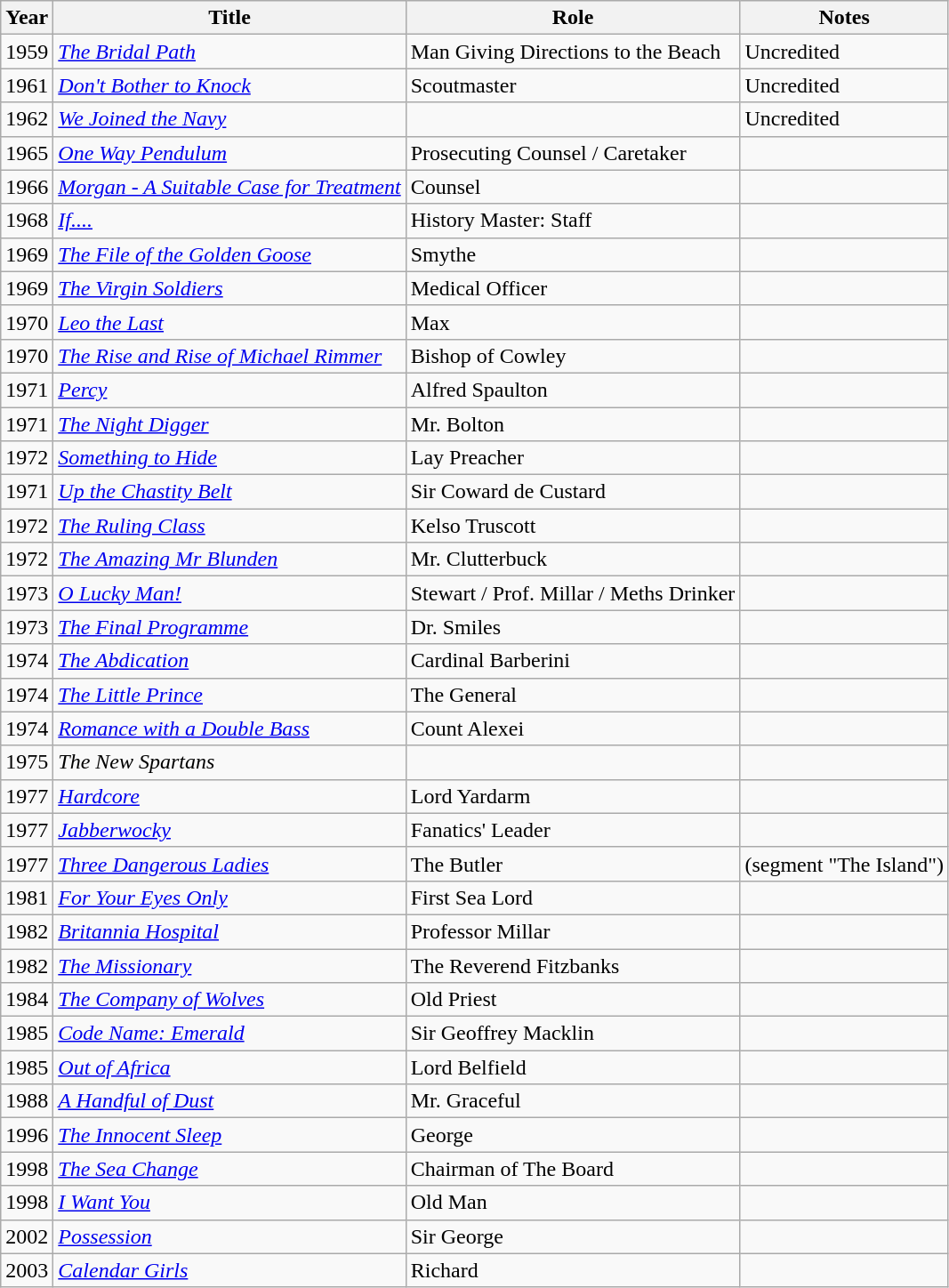<table class= "wikitable">
<tr>
<th>Year</th>
<th>Title</th>
<th>Role</th>
<th>Notes</th>
</tr>
<tr>
<td>1959</td>
<td><em><a href='#'>The Bridal Path</a></em></td>
<td>Man Giving Directions to the Beach</td>
<td>Uncredited</td>
</tr>
<tr>
<td>1961</td>
<td><em><a href='#'>Don't Bother to Knock</a></em></td>
<td>Scoutmaster</td>
<td>Uncredited</td>
</tr>
<tr>
<td>1962</td>
<td><em><a href='#'>We Joined the Navy</a></em></td>
<td></td>
<td>Uncredited</td>
</tr>
<tr>
<td>1965</td>
<td><em><a href='#'>One Way Pendulum</a></em></td>
<td>Prosecuting Counsel / Caretaker</td>
<td></td>
</tr>
<tr>
<td>1966</td>
<td><em><a href='#'>Morgan - A Suitable Case for Treatment</a></em></td>
<td>Counsel</td>
<td></td>
</tr>
<tr>
<td>1968</td>
<td><em><a href='#'>If....</a></em></td>
<td>History Master: Staff</td>
<td></td>
</tr>
<tr>
<td>1969</td>
<td><em><a href='#'>The File of the Golden Goose</a></em></td>
<td>Smythe</td>
<td></td>
</tr>
<tr>
<td>1969</td>
<td><em><a href='#'>The Virgin Soldiers</a></em></td>
<td>Medical Officer</td>
<td></td>
</tr>
<tr>
<td>1970</td>
<td><em><a href='#'>Leo the Last</a></em></td>
<td>Max</td>
<td></td>
</tr>
<tr>
<td>1970</td>
<td><em><a href='#'>The Rise and Rise of Michael Rimmer</a></em></td>
<td>Bishop of Cowley</td>
<td></td>
</tr>
<tr>
<td>1971</td>
<td><em><a href='#'>Percy</a></em></td>
<td>Alfred Spaulton</td>
<td></td>
</tr>
<tr>
<td>1971</td>
<td><em><a href='#'>The Night Digger</a></em></td>
<td>Mr. Bolton</td>
<td></td>
</tr>
<tr>
<td>1972</td>
<td><em><a href='#'>Something to Hide</a></em></td>
<td>Lay Preacher</td>
<td></td>
</tr>
<tr>
<td>1971</td>
<td><em><a href='#'>Up the Chastity Belt</a></em></td>
<td>Sir Coward de Custard</td>
<td></td>
</tr>
<tr>
<td>1972</td>
<td><em><a href='#'>The Ruling Class</a></em></td>
<td>Kelso Truscott</td>
<td></td>
</tr>
<tr>
<td>1972</td>
<td><em><a href='#'>The Amazing Mr Blunden</a></em></td>
<td>Mr. Clutterbuck</td>
<td></td>
</tr>
<tr>
<td>1973</td>
<td><em><a href='#'>O Lucky Man!</a></em></td>
<td>Stewart / Prof. Millar / Meths Drinker</td>
<td></td>
</tr>
<tr>
<td>1973</td>
<td><em><a href='#'>The Final Programme</a></em></td>
<td>Dr. Smiles</td>
<td></td>
</tr>
<tr>
<td>1974</td>
<td><em><a href='#'>The Abdication</a></em></td>
<td>Cardinal Barberini</td>
<td></td>
</tr>
<tr>
<td>1974</td>
<td><em><a href='#'>The Little Prince</a></em></td>
<td>The General</td>
<td></td>
</tr>
<tr>
<td>1974</td>
<td><em><a href='#'>Romance with a Double Bass</a></em></td>
<td>Count Alexei</td>
<td></td>
</tr>
<tr>
<td>1975</td>
<td><em>The New Spartans</em></td>
<td></td>
<td></td>
</tr>
<tr>
<td>1977</td>
<td><em><a href='#'>Hardcore</a></em></td>
<td>Lord Yardarm</td>
<td></td>
</tr>
<tr>
<td>1977</td>
<td><em><a href='#'>Jabberwocky</a></em></td>
<td>Fanatics' Leader</td>
<td></td>
</tr>
<tr>
<td>1977</td>
<td><em><a href='#'>Three Dangerous Ladies</a></em></td>
<td>The Butler</td>
<td>(segment "The Island")</td>
</tr>
<tr>
<td>1981</td>
<td><em><a href='#'>For Your Eyes Only</a></em></td>
<td>First Sea Lord</td>
<td></td>
</tr>
<tr>
<td>1982</td>
<td><em><a href='#'>Britannia Hospital</a></em></td>
<td>Professor Millar</td>
<td></td>
</tr>
<tr>
<td>1982</td>
<td><em><a href='#'>The Missionary</a></em></td>
<td>The Reverend Fitzbanks</td>
<td></td>
</tr>
<tr>
<td>1984</td>
<td><em><a href='#'>The Company of Wolves</a></em></td>
<td>Old Priest</td>
<td></td>
</tr>
<tr>
<td>1985</td>
<td><em><a href='#'>Code Name: Emerald</a></em></td>
<td>Sir Geoffrey Macklin</td>
<td></td>
</tr>
<tr>
<td>1985</td>
<td><em><a href='#'>Out of Africa</a></em></td>
<td>Lord Belfield</td>
<td></td>
</tr>
<tr>
<td>1988</td>
<td><em><a href='#'>A Handful of Dust</a></em></td>
<td>Mr. Graceful</td>
<td></td>
</tr>
<tr>
<td>1996</td>
<td><em><a href='#'>The Innocent Sleep</a></em></td>
<td>George</td>
<td></td>
</tr>
<tr>
<td>1998</td>
<td><em><a href='#'>The Sea Change</a></em></td>
<td>Chairman of The Board</td>
<td></td>
</tr>
<tr>
<td>1998</td>
<td><em><a href='#'>I Want You</a></em></td>
<td>Old Man</td>
<td></td>
</tr>
<tr>
<td>2002</td>
<td><em><a href='#'>Possession</a></em></td>
<td>Sir George</td>
<td></td>
</tr>
<tr>
<td>2003</td>
<td><em><a href='#'>Calendar Girls</a></em></td>
<td>Richard</td>
<td></td>
</tr>
</table>
